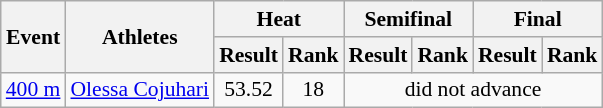<table class="wikitable" border="1" style="font-size:90%">
<tr>
<th rowspan="2">Event</th>
<th rowspan="2">Athletes</th>
<th colspan="2">Heat</th>
<th colspan="2">Semifinal</th>
<th colspan="2">Final</th>
</tr>
<tr>
<th>Result</th>
<th>Rank</th>
<th>Result</th>
<th>Rank</th>
<th>Result</th>
<th>Rank</th>
</tr>
<tr>
<td><a href='#'>400 m</a></td>
<td><a href='#'>Olessa Cojuhari</a></td>
<td align=center>53.52</td>
<td align=center>18</td>
<td align=center colspan="4">did not advance</td>
</tr>
</table>
